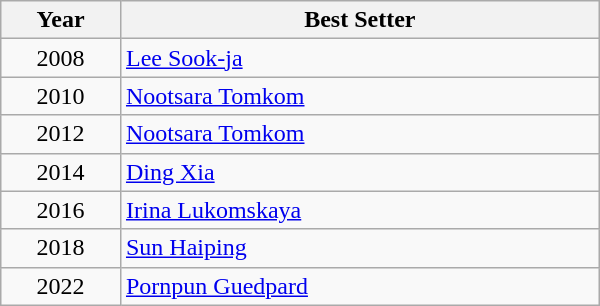<table class="wikitable" style="width: 400px;">
<tr>
<th style="width: 20%;">Year</th>
<th style="width: 80%;">Best Setter</th>
</tr>
<tr>
<td align=center>2008</td>
<td> <a href='#'>Lee Sook-ja</a></td>
</tr>
<tr>
<td align=center>2010</td>
<td> <a href='#'>Nootsara Tomkom</a></td>
</tr>
<tr>
<td align=center>2012</td>
<td> <a href='#'>Nootsara Tomkom</a></td>
</tr>
<tr>
<td align=center>2014</td>
<td> <a href='#'>Ding Xia</a></td>
</tr>
<tr>
<td align=center>2016</td>
<td> <a href='#'>Irina Lukomskaya</a></td>
</tr>
<tr>
<td align=center>2018</td>
<td> <a href='#'>Sun Haiping</a></td>
</tr>
<tr>
<td align=center>2022</td>
<td> <a href='#'>Pornpun Guedpard</a></td>
</tr>
</table>
